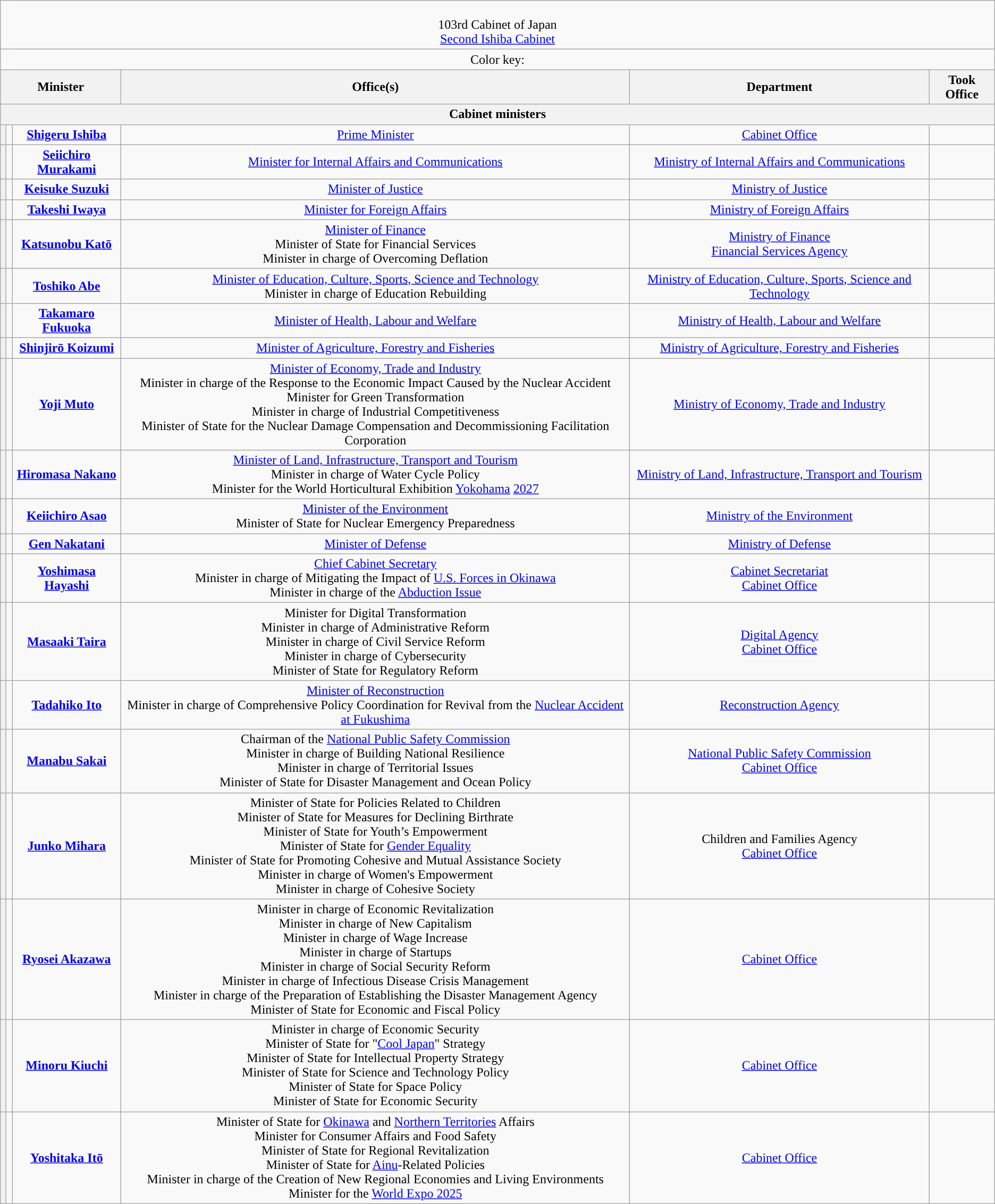<table class="wikitable" style="text-align:center">
<tr>
<td colspan=6><br>103rd Cabinet of Japan<br><a href='#'>Second Ishiba Cabinet</a></td>
</tr>
<tr>
<td colspan=6>Color key:  <br></td>
</tr>
<tr>
<th colspan=3 scope="col">Minister<br></th>
<th>Office(s)</th>
<th>Department</th>
<th>Took Office</th>
</tr>
<tr>
<th colspan=6>Cabinet ministers</th>
</tr>
<tr>
<th style="color:inherit;background-color: "></th>
<td style="text-align:center;"></td>
<td><strong><a href='#'>Shigeru Ishiba</a></strong><br></td>
<td><a href='#'>Prime Minister</a></td>
<td><a href='#'>Cabinet Office</a></td>
<td></td>
</tr>
<tr>
<th style="color:inherit;background-color: "></th>
<td style="text-align:center;"></td>
<td><strong><a href='#'>Seiichiro Murakami</a></strong><br></td>
<td><a href='#'>Minister for Internal Affairs and Communications</a></td>
<td><a href='#'>Ministry of Internal Affairs and Communications</a></td>
<td></td>
</tr>
<tr>
<th style="color:inherit;background-color: "></th>
<td style="text-align:center;"></td>
<td><strong><a href='#'>Keisuke Suzuki</a></strong><br></td>
<td><a href='#'>Minister of Justice</a></td>
<td><a href='#'>Ministry of Justice</a></td>
<td></td>
</tr>
<tr>
<th style="color:inherit;background-color: "></th>
<td style="text-align:center;"></td>
<td><strong><a href='#'>Takeshi Iwaya</a></strong><br></td>
<td><a href='#'>Minister for Foreign Affairs</a></td>
<td><a href='#'>Ministry of Foreign Affairs</a></td>
<td></td>
</tr>
<tr>
<th style="color:inherit;background-color: "></th>
<td style="text-align:center;"></td>
<td><strong><a href='#'>Katsunobu Katō</a></strong><br></td>
<td><a href='#'>Minister of Finance</a><br>Minister of State for Financial Services<br>Minister in charge of Overcoming Deflation</td>
<td><a href='#'>Ministry of Finance</a><br><a href='#'>Financial Services Agency</a></td>
<td></td>
</tr>
<tr>
<th style="color:inherit;background-color: "></th>
<td style="text-align:center;"></td>
<td><strong><a href='#'>Toshiko Abe</a></strong><br></td>
<td><a href='#'>Minister of Education, Culture, Sports, Science and Technology</a><br>Minister in charge of Education Rebuilding</td>
<td><a href='#'>Ministry of Education, Culture, Sports, Science and Technology</a></td>
<td></td>
</tr>
<tr>
<th style="color:inherit;background-color: "></th>
<td style="text-align:center;"></td>
<td><strong><a href='#'>Takamaro Fukuoka</a></strong><br></td>
<td><a href='#'>Minister of Health, Labour and Welfare</a></td>
<td><a href='#'>Ministry of Health, Labour and Welfare</a></td>
<td></td>
</tr>
<tr>
<th style="color:inherit;background-color: "></th>
<td style="text-align:center;"></td>
<td><strong><a href='#'>Shinjirō Koizumi</a></strong><br></td>
<td><a href='#'>Minister of Agriculture, Forestry and Fisheries</a></td>
<td><a href='#'>Ministry of Agriculture, Forestry and Fisheries</a></td>
<td></td>
</tr>
<tr>
<th style="color:inherit;background-color: "></th>
<td style="text-align:center;"></td>
<td><strong><a href='#'>Yoji Muto</a></strong><br></td>
<td><a href='#'>Minister of Economy, Trade and Industry</a><br>Minister in charge of the Response to the Economic Impact Caused by the Nuclear Accident<br>Minister for Green Transformation<br>Minister in charge of Industrial Competitiveness<br>Minister of State for the Nuclear Damage Compensation and Decommissioning Facilitation Corporation</td>
<td><a href='#'>Ministry of Economy, Trade and Industry</a></td>
<td></td>
</tr>
<tr>
<th style="color:inherit;background-color: "></th>
<td></td>
<td scope="row"><strong><a href='#'>Hiromasa Nakano</a></strong><br></td>
<td><a href='#'>Minister of Land, Infrastructure, Transport and Tourism</a><br>Minister in charge of Water Cycle Policy<br>Minister for the World Horticultural Exhibition <a href='#'>Yokohama</a> <a href='#'>2027</a></td>
<td><a href='#'>Ministry of Land, Infrastructure, Transport and Tourism</a></td>
<td></td>
</tr>
<tr>
<th style="color:inherit;background-color: "></th>
<td style="text-align:center;"></td>
<td><strong><a href='#'>Keiichiro Asao</a></strong><br></td>
<td><a href='#'>Minister of the Environment</a><br>Minister of State for Nuclear Emergency Preparedness</td>
<td><a href='#'>Ministry of the Environment</a></td>
<td></td>
</tr>
<tr>
<th style="color:inherit;background-color: "></th>
<td style="text-align:center;"></td>
<td><strong><a href='#'>Gen Nakatani</a></strong><br></td>
<td><a href='#'>Minister of Defense</a></td>
<td><a href='#'>Ministry of Defense</a></td>
<td></td>
</tr>
<tr>
<th style="color:inherit;background-color: "></th>
<td></td>
<td scope="row"><strong><a href='#'>Yoshimasa Hayashi</a></strong><br></td>
<td><a href='#'>Chief Cabinet Secretary</a><br>Minister in charge of Mitigating the Impact of <a href='#'>U.S. Forces in Okinawa</a><br>Minister in charge of the <a href='#'>Abduction Issue</a></td>
<td><a href='#'>Cabinet Secretariat</a><br><a href='#'>Cabinet Office</a></td>
<td></td>
</tr>
<tr>
<th style="color:inherit;background-color: "></th>
<td style="text-align:center;"></td>
<td><strong><a href='#'>Masaaki Taira</a></strong><br></td>
<td>Minister for Digital Transformation<br>Minister in charge of Administrative Reform<br>Minister in charge of Civil Service Reform<br>Minister in charge of Cybersecurity<br>Minister of State for Regulatory Reform</td>
<td><a href='#'>Digital Agency</a><br><a href='#'>Cabinet Office</a></td>
<td></td>
</tr>
<tr>
<th style="color:inherit;background-color: "></th>
<td style="text-align:center;"></td>
<td><strong><a href='#'>Tadahiko Ito</a></strong><br></td>
<td><a href='#'>Minister of Reconstruction</a><br>Minister in charge of Comprehensive Policy Coordination for Revival from the <a href='#'>Nuclear Accident at Fukushima</a></td>
<td><a href='#'>Reconstruction Agency</a></td>
<td></td>
</tr>
<tr>
<th style="color:inherit;background-color: "></th>
<td style="text-align:center;"></td>
<td><strong><a href='#'>Manabu Sakai</a></strong><br></td>
<td>Chairman of the <a href='#'>National Public Safety Commission</a><br>Minister in charge of Building National Resilience<br>Minister in charge of Territorial Issues<br>Minister of State for Disaster Management and Ocean Policy</td>
<td><a href='#'>National Public Safety Commission</a><br><a href='#'>Cabinet Office</a></td>
<td></td>
</tr>
<tr>
<th style="color:inherit;background-color: "></th>
<td style="text-align:center;"></td>
<td><strong><a href='#'>Junko Mihara</a></strong><br></td>
<td>Minister of State for Policies Related to Children<br>Minister of State for Measures for Declining Birthrate<br>Minister of State for Youth’s Empowerment<br>Minister of State for <a href='#'>Gender Equality</a><br>Minister of State for Promoting Cohesive and Mutual Assistance Society<br>Minister in charge of Women's Empowerment<br>Minister in charge of Cohesive Society</td>
<td>Children and Families Agency<br><a href='#'>Cabinet Office</a></td>
<td></td>
</tr>
<tr>
<th style="color:inherit;background-color: "></th>
<td style="text-align:center;"></td>
<td><strong><a href='#'>Ryosei Akazawa</a></strong><br></td>
<td>Minister in charge of Economic Revitalization<br>Minister in charge of New Capitalism<br>Minister in charge of Wage Increase<br>Minister in charge of Startups<br>Minister in charge of Social Security Reform<br>Minister in charge of Infectious Disease Crisis Management<br>Minister in charge of the Preparation of Establishing the Disaster Management Agency<br>Minister of State for Economic and Fiscal Policy</td>
<td><a href='#'>Cabinet Office</a></td>
<td></td>
</tr>
<tr>
<th style="color:inherit;background-color: "></th>
<td style="text-align:center;"></td>
<td><strong><a href='#'>Minoru Kiuchi</a></strong><br></td>
<td>Minister in charge of Economic Security<br>Minister of State for "<a href='#'>Cool Japan</a>" Strategy<br>Minister of State for Intellectual Property Strategy<br>Minister of State for Science and Technology Policy<br>Minister of State for Space Policy<br>Minister of State for Economic Security</td>
<td><a href='#'>Cabinet Office</a></td>
<td></td>
</tr>
<tr>
<th style="color:inherit;background-color: "></th>
<td style="text-align:center;"></td>
<td><strong><a href='#'>Yoshitaka Itō</a></strong><br></td>
<td>Minister of State for <a href='#'>Okinawa</a> and <a href='#'>Northern Territories</a> Affairs<br>Minister for Consumer Affairs and Food Safety<br>Minister of State for Regional Revitalization<br>Minister of State for <a href='#'>Ainu</a>-Related Policies<br>Minister in charge of the Creation of New Regional Economies and Living Environments<br>Minister for the <a href='#'>World Expo 2025</a></td>
<td><a href='#'>Cabinet Office</a></td>
<td></td>
</tr>
</table>
